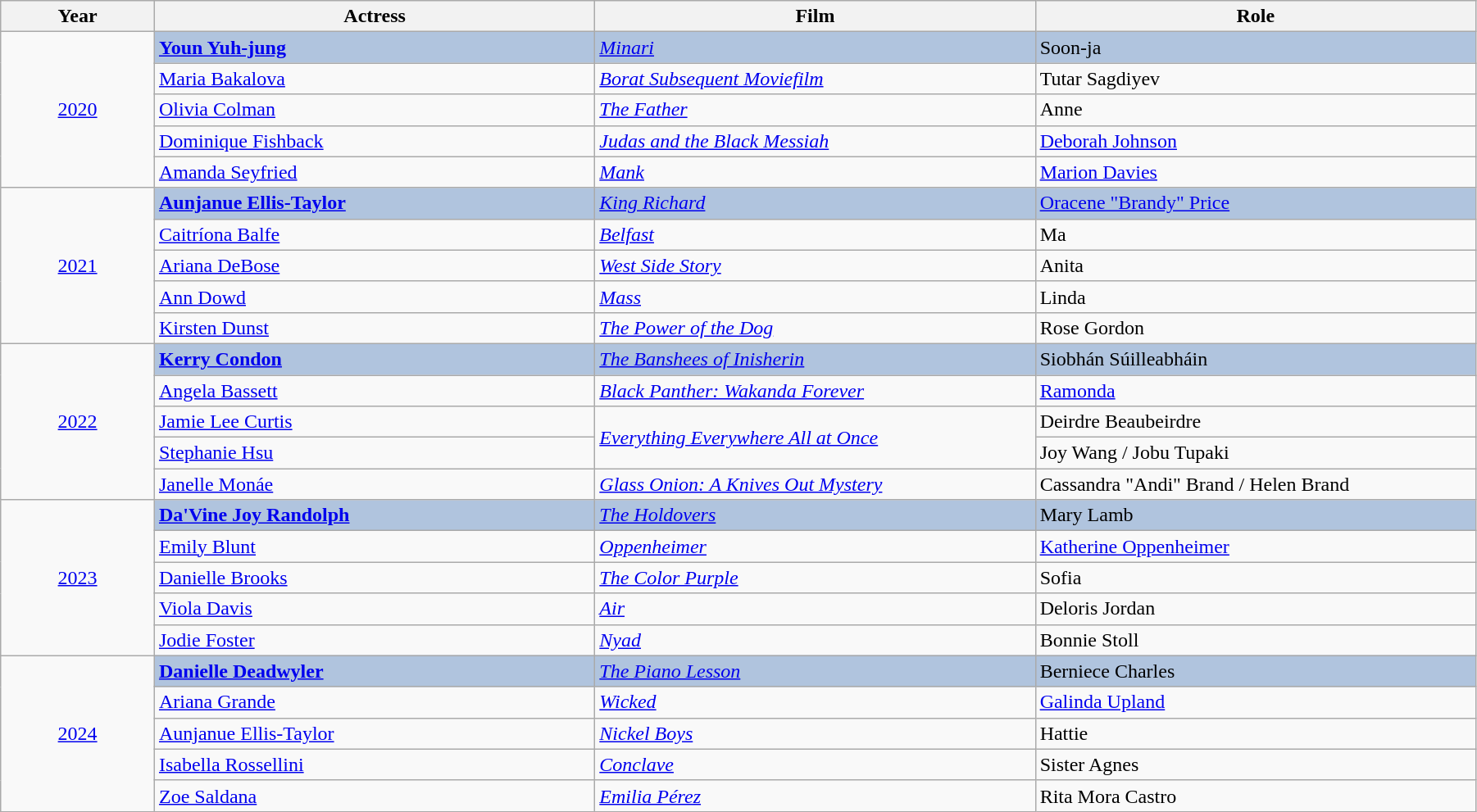<table class="wikitable" width="95%" cellpadding="5">
<tr>
<th width="100"><strong>Year</strong></th>
<th width="300"><strong>Actress</strong></th>
<th width="300"><strong>Film</strong></th>
<th width="300"><strong>Role</strong></th>
</tr>
<tr>
<td rowspan="5" style="text-align:center;"><a href='#'>2020</a></td>
<td style="background:#B0C4DE;"><strong><a href='#'>Youn Yuh-jung</a></strong></td>
<td style="background:#B0C4DE;"><em><a href='#'>Minari</a></em></td>
<td style="background:#B0C4DE;">Soon-ja</td>
</tr>
<tr>
<td><a href='#'>Maria Bakalova</a></td>
<td><em><a href='#'>Borat Subsequent Moviefilm</a></em></td>
<td>Tutar Sagdiyev</td>
</tr>
<tr>
<td><a href='#'>Olivia Colman</a></td>
<td><em><a href='#'>The Father</a></em></td>
<td>Anne</td>
</tr>
<tr>
<td><a href='#'>Dominique Fishback</a></td>
<td><em><a href='#'>Judas and the Black Messiah</a></em></td>
<td><a href='#'>Deborah Johnson</a></td>
</tr>
<tr>
<td><a href='#'>Amanda Seyfried</a></td>
<td><em><a href='#'>Mank</a></em></td>
<td><a href='#'>Marion Davies</a></td>
</tr>
<tr>
<td rowspan="5" style="text-align:center;"><a href='#'>2021</a></td>
<td style="background:#B0C4DE;"><strong><a href='#'>Aunjanue Ellis-Taylor</a></strong></td>
<td style="background:#B0C4DE;"><em><a href='#'>King Richard</a></em></td>
<td style="background:#B0C4DE;"><a href='#'>Oracene "Brandy" Price</a></td>
</tr>
<tr>
<td><a href='#'>Caitríona Balfe</a></td>
<td><em><a href='#'>Belfast</a></em></td>
<td>Ma</td>
</tr>
<tr>
<td><a href='#'>Ariana DeBose</a></td>
<td><em><a href='#'>West Side Story</a></em></td>
<td>Anita</td>
</tr>
<tr>
<td><a href='#'>Ann Dowd</a></td>
<td><em><a href='#'>Mass</a></em></td>
<td>Linda</td>
</tr>
<tr>
<td><a href='#'>Kirsten Dunst</a></td>
<td><em><a href='#'>The Power of the Dog</a></em></td>
<td>Rose Gordon</td>
</tr>
<tr>
<td rowspan="5" style="text-align:center;"><a href='#'>2022</a></td>
<td style="background:#B0C4DE;"><strong><a href='#'>Kerry Condon</a></strong></td>
<td style="background:#B0C4DE;"><em><a href='#'>The Banshees of Inisherin</a></em></td>
<td style="background:#B0C4DE;">Siobhán Súilleabháin</td>
</tr>
<tr>
<td><a href='#'>Angela Bassett</a></td>
<td><em><a href='#'>Black Panther: Wakanda Forever</a></em></td>
<td><a href='#'>Ramonda</a></td>
</tr>
<tr>
<td><a href='#'>Jamie Lee Curtis</a></td>
<td rowspan="2"><em><a href='#'>Everything Everywhere All at Once</a></em></td>
<td>Deirdre Beaubeirdre</td>
</tr>
<tr>
<td><a href='#'>Stephanie Hsu</a></td>
<td>Joy Wang / Jobu Tupaki</td>
</tr>
<tr>
<td><a href='#'>Janelle Monáe</a></td>
<td><em><a href='#'>Glass Onion: A Knives Out Mystery</a></em></td>
<td>Cassandra "Andi" Brand / Helen Brand</td>
</tr>
<tr>
<td rowspan="5" style="text-align:center;"><a href='#'>2023</a></td>
<td style="background:#B0C4DE;"><strong><a href='#'>Da'Vine Joy Randolph</a></strong></td>
<td style="background:#B0C4DE;"><em><a href='#'>The Holdovers</a></em></td>
<td style="background:#B0C4DE;">Mary Lamb</td>
</tr>
<tr>
<td><a href='#'>Emily Blunt</a></td>
<td><em><a href='#'>Oppenheimer</a></em></td>
<td><a href='#'>Katherine Oppenheimer</a></td>
</tr>
<tr>
<td><a href='#'>Danielle Brooks</a></td>
<td><em><a href='#'>The Color Purple</a></em></td>
<td>Sofia</td>
</tr>
<tr>
<td><a href='#'>Viola Davis</a></td>
<td><em><a href='#'>Air</a></em></td>
<td>Deloris Jordan</td>
</tr>
<tr>
<td><a href='#'>Jodie Foster</a></td>
<td><em><a href='#'>Nyad</a></em></td>
<td>Bonnie Stoll</td>
</tr>
<tr>
<td rowspan="5" style="text-align:center;"><a href='#'>2024</a></td>
<td style="background:#B0C4DE;"><strong><a href='#'>Danielle Deadwyler</a></strong></td>
<td style="background:#B0C4DE;"><em><a href='#'>The Piano Lesson</a></em></td>
<td style="background:#B0C4DE;">Berniece Charles</td>
</tr>
<tr>
<td><a href='#'>Ariana Grande</a></td>
<td><em><a href='#'>Wicked</a></em></td>
<td><a href='#'>Galinda Upland</a></td>
</tr>
<tr>
<td><a href='#'>Aunjanue Ellis-Taylor</a></td>
<td><em><a href='#'>Nickel Boys</a></em></td>
<td>Hattie</td>
</tr>
<tr>
<td><a href='#'>Isabella Rossellini</a></td>
<td><em><a href='#'>Conclave</a></em></td>
<td>Sister Agnes</td>
</tr>
<tr>
<td><a href='#'>Zoe Saldana</a></td>
<td><em><a href='#'>Emilia Pérez</a></em></td>
<td>Rita Mora Castro</td>
</tr>
</table>
